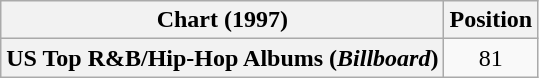<table class="wikitable plainrowheaders" style="text-align:center">
<tr>
<th scope="col">Chart (1997)</th>
<th scope="col">Position</th>
</tr>
<tr>
<th scope="row">US Top R&B/Hip-Hop Albums (<em>Billboard</em>)</th>
<td>81</td>
</tr>
</table>
